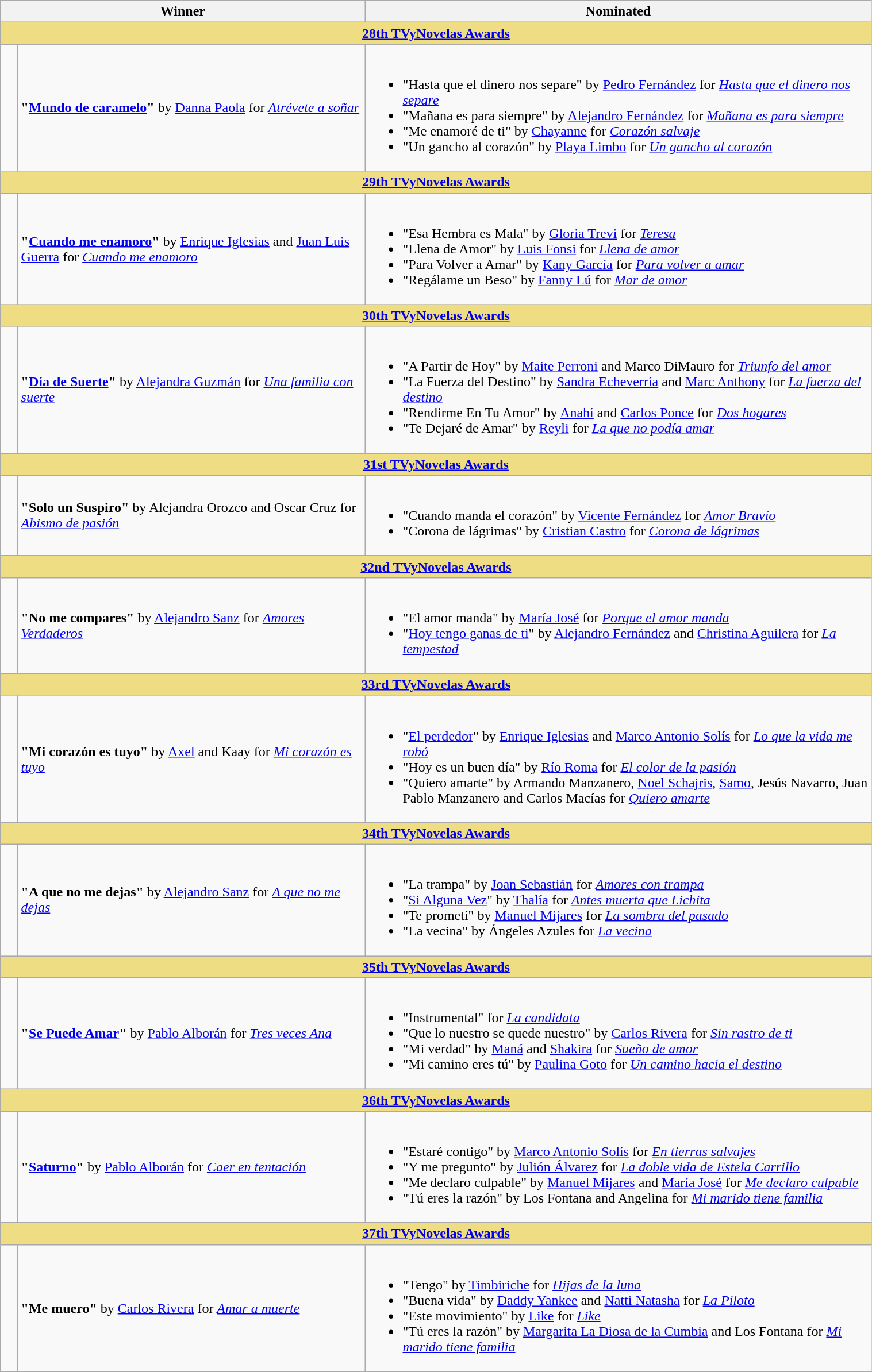<table class="wikitable" width=80%>
<tr align=center>
<th width="150px;" colspan=2; align="center">Winner</th>
<th width="580px;" align="center">Nominated</th>
</tr>
<tr>
<th colspan=9 style="background:#EEDD82;"  align="center"><strong><a href='#'>28th TVyNovelas Awards</a></strong></th>
</tr>
<tr>
<td width=2%></td>
<td><strong>"<a href='#'>Mundo de caramelo</a>"</strong> by <a href='#'>Danna Paola</a> for <em><a href='#'>Atrévete a soñar</a></em></td>
<td><br><ul><li>"Hasta que el dinero nos separe" by <a href='#'>Pedro Fernández</a> for <em><a href='#'>Hasta que el dinero nos separe</a></em></li><li>"Mañana es para siempre" by <a href='#'>Alejandro Fernández</a> for <em><a href='#'>Mañana es para siempre</a></em></li><li>"Me enamoré de ti" by <a href='#'>Chayanne</a> for <em><a href='#'>Corazón salvaje</a></em></li><li>"Un gancho al corazón" by <a href='#'>Playa Limbo</a> for <em><a href='#'>Un gancho al corazón</a></em></li></ul></td>
</tr>
<tr>
<th colspan=9 style="background:#EEDD82;"  align="center"><strong><a href='#'>29th TVyNovelas Awards</a></strong></th>
</tr>
<tr>
<td width=2%></td>
<td><strong>"<a href='#'>Cuando me enamoro</a>"</strong> by <a href='#'>Enrique Iglesias</a> and <a href='#'>Juan Luis Guerra</a> for <em><a href='#'>Cuando me enamoro</a></em></td>
<td><br><ul><li>"Esa Hembra es Mala" by <a href='#'>Gloria Trevi</a> for <em><a href='#'>Teresa</a></em></li><li>"Llena de Amor" by <a href='#'>Luis Fonsi</a> for <em><a href='#'>Llena de amor</a></em></li><li>"Para Volver a Amar" by <a href='#'>Kany García</a> for <em><a href='#'>Para volver a amar</a></em></li><li>"Regálame un Beso" by <a href='#'>Fanny Lú</a> for <em><a href='#'>Mar de amor</a></em></li></ul></td>
</tr>
<tr>
<th colspan=9 style="background:#EEDD82;"  align="center"><strong><a href='#'>30th TVyNovelas Awards</a></strong></th>
</tr>
<tr>
<td width=2%></td>
<td><strong>"<a href='#'>Día de Suerte</a>"</strong> by <a href='#'>Alejandra Guzmán</a> for <em><a href='#'>Una familia con suerte</a></em></td>
<td><br><ul><li>"A Partir de Hoy" by <a href='#'>Maite Perroni</a> and Marco DiMauro for <em><a href='#'>Triunfo del amor</a></em></li><li>"La Fuerza del Destino" by <a href='#'>Sandra Echeverría</a> and <a href='#'>Marc Anthony</a> for <em><a href='#'>La fuerza del destino</a></em></li><li>"Rendirme En Tu Amor" by <a href='#'>Anahí</a> and <a href='#'>Carlos Ponce</a> for <em><a href='#'>Dos hogares</a></em></li><li>"Te Dejaré de Amar" by <a href='#'>Reyli</a> for <em><a href='#'>La que no podía amar</a></em></li></ul></td>
</tr>
<tr>
<th colspan=9 style="background:#EEDD82;"  align="center"><strong><a href='#'>31st TVyNovelas Awards</a></strong></th>
</tr>
<tr>
<td width=2%></td>
<td><strong>"Solo un Suspiro"</strong> by Alejandra Orozco and Oscar Cruz for <em><a href='#'>Abismo de pasión</a></em></td>
<td><br><ul><li>"Cuando manda el corazón" by <a href='#'>Vicente Fernández</a> for <em><a href='#'>Amor Bravío</a></em></li><li>"Corona de lágrimas" by <a href='#'>Cristian Castro</a> for <em><a href='#'>Corona de lágrimas</a></em></li></ul></td>
</tr>
<tr>
<th colspan=9 style="background:#EEDD82;"  align="center"><strong><a href='#'>32nd TVyNovelas Awards</a></strong></th>
</tr>
<tr>
<td width=2%></td>
<td><strong>"No me compares"</strong> by <a href='#'>Alejandro Sanz</a> for <em><a href='#'>Amores Verdaderos</a></em></td>
<td><br><ul><li>"El amor manda" by <a href='#'>María José</a> for <em><a href='#'>Porque el amor manda</a></em></li><li>"<a href='#'>Hoy tengo ganas de ti</a>" by <a href='#'>Alejandro Fernández</a> and <a href='#'>Christina Aguilera</a> for <em><a href='#'>La tempestad</a></em></li></ul></td>
</tr>
<tr>
<th colspan=9 style="background:#EEDD82;"  align="center"><strong><a href='#'>33rd TVyNovelas Awards</a></strong></th>
</tr>
<tr>
<td width=2%></td>
<td><strong>"Mi corazón es tuyo"</strong> by <a href='#'>Axel</a> and Kaay for <em><a href='#'>Mi corazón es tuyo</a></em></td>
<td><br><ul><li>"<a href='#'>El perdedor</a>" by <a href='#'>Enrique Iglesias</a> and <a href='#'>Marco Antonio Solís</a> for <em><a href='#'>Lo que la vida me robó</a></em></li><li>"Hoy es un buen día" by <a href='#'>Río Roma</a> for <em><a href='#'>El color de la pasión</a></em></li><li>"Quiero amarte" by Armando Manzanero, <a href='#'>Noel Schajris</a>, <a href='#'>Samo</a>, Jesús Navarro, Juan Pablo Manzanero and Carlos Macías for <em><a href='#'>Quiero amarte</a></em></li></ul></td>
</tr>
<tr>
<th colspan=9 style="background:#EEDD82;"  align="center"><strong><a href='#'>34th TVyNovelas Awards</a></strong></th>
</tr>
<tr>
<td width=2%></td>
<td><strong>"A que no me dejas"</strong> by <a href='#'>Alejandro Sanz</a> for <em><a href='#'>A que no me dejas</a></em></td>
<td><br><ul><li>"La trampa" by <a href='#'>Joan Sebastián</a> for <em><a href='#'>Amores con trampa</a></em></li><li>"<a href='#'>Si Alguna Vez</a>" by <a href='#'>Thalía</a> for <em><a href='#'>Antes muerta que Lichita</a></em></li><li>"Te prometí" by <a href='#'>Manuel Mijares</a> for <em><a href='#'>La sombra del pasado</a></em></li><li>"La vecina" by Ángeles Azules for <em><a href='#'>La vecina</a></em></li></ul></td>
</tr>
<tr>
<th colspan=9 style="background:#EEDD82;"  align="center"><strong><a href='#'>35th TVyNovelas Awards</a></strong></th>
</tr>
<tr>
<td width=2%></td>
<td><strong>"<a href='#'>Se Puede Amar</a>"</strong> by <a href='#'>Pablo Alborán</a> for <em><a href='#'>Tres veces Ana</a></em></td>
<td><br><ul><li>"Instrumental" for <em><a href='#'>La candidata</a></em></li><li>"Que lo nuestro se quede nuestro" by <a href='#'>Carlos Rivera</a> for <em><a href='#'>Sin rastro de ti</a></em></li><li>"Mi verdad" by <a href='#'>Maná</a> and <a href='#'>Shakira</a> for <em><a href='#'>Sueño de amor</a></em></li><li>"Mi camino eres tú" by <a href='#'>Paulina Goto</a> for <em><a href='#'>Un camino hacia el destino</a></em></li></ul></td>
</tr>
<tr>
<th colspan=9 style="background:#EEDD82;"  align="center"><strong><a href='#'>36th TVyNovelas Awards</a></strong></th>
</tr>
<tr>
<td width=2%></td>
<td><strong>"<a href='#'>Saturno</a>"</strong> by <a href='#'>Pablo Alborán</a> for <em><a href='#'>Caer en tentación</a></em></td>
<td><br><ul><li>"Estaré contigo" by <a href='#'>Marco Antonio Solís</a> for <em><a href='#'>En tierras salvajes</a></em></li><li>"Y me pregunto" by <a href='#'>Julión Álvarez</a> for <em><a href='#'>La doble vida de Estela Carrillo</a></em></li><li>"Me declaro culpable" by <a href='#'>Manuel Mijares</a> and <a href='#'>María José</a> for <em><a href='#'>Me declaro culpable</a></em></li><li>"Tú eres la razón" by Los Fontana and Angelina for <em><a href='#'>Mi marido tiene familia</a></em></li></ul></td>
</tr>
<tr>
<th colspan=9 style="background:#EEDD82;"  align="center"><strong><a href='#'>37th TVyNovelas Awards</a></strong></th>
</tr>
<tr>
<td width=2%></td>
<td><strong>"Me muero"</strong> by <a href='#'>Carlos Rivera</a> for <em><a href='#'>Amar a muerte</a></em></td>
<td><br><ul><li>"Tengo" by <a href='#'>Timbiriche</a> for <em><a href='#'>Hijas de la luna</a></em></li><li>"Buena vida" by <a href='#'>Daddy Yankee</a> and <a href='#'>Natti Natasha</a> for <em><a href='#'>La Piloto</a></em></li><li>"Este movimiento" by <a href='#'>Like</a> for <em><a href='#'>Like</a></em></li><li>"Tú eres la razón" by <a href='#'>Margarita La Diosa de la Cumbia</a> and Los Fontana for <em><a href='#'>Mi marido tiene familia</a></em></li></ul></td>
</tr>
<tr>
</tr>
</table>
